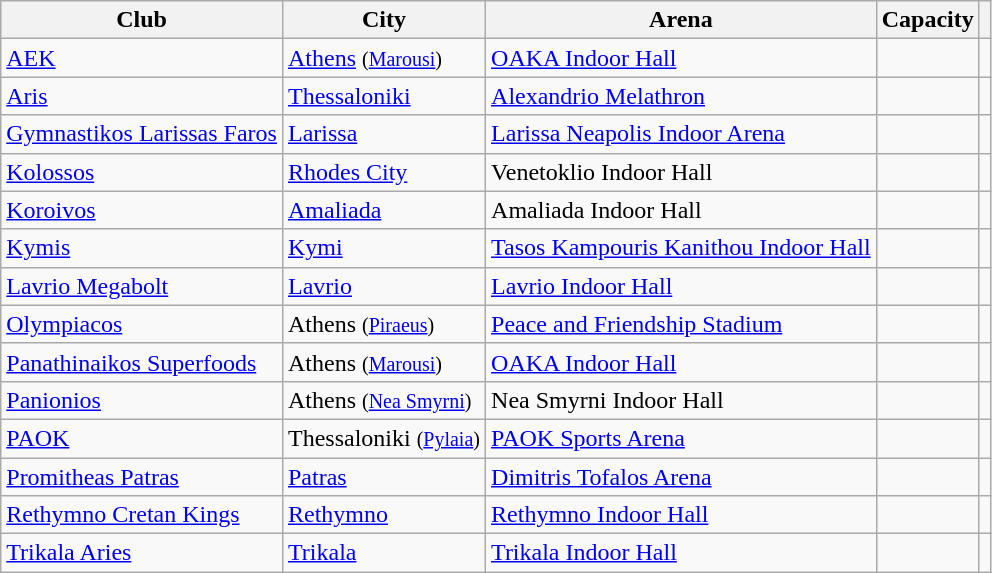<table class="wikitable sortable">
<tr>
<th>Club</th>
<th>City</th>
<th>Arena</th>
<th>Capacity</th>
<th></th>
</tr>
<tr>
<td><a href='#'>AEK</a></td>
<td><a href='#'>Athens</a> <small>(<a href='#'>Marousi</a>)</small></td>
<td><a href='#'>OAKA Indoor Hall</a></td>
<td align=center></td>
<td></td>
</tr>
<tr>
<td><a href='#'>Aris</a></td>
<td><a href='#'>Thessaloniki</a></td>
<td><a href='#'>Alexandrio Melathron</a></td>
<td align=center></td>
<td></td>
</tr>
<tr>
<td><a href='#'>Gymnastikos Larissas Faros</a></td>
<td><a href='#'>Larissa</a></td>
<td><a href='#'>Larissa Neapolis Indoor Arena</a></td>
<td align=center></td>
<td></td>
</tr>
<tr>
<td><a href='#'>Kolossos</a></td>
<td><a href='#'>Rhodes City</a></td>
<td>Venetoklio Indoor Hall</td>
<td align=center></td>
<td></td>
</tr>
<tr>
<td><a href='#'>Koroivos</a></td>
<td><a href='#'>Amaliada</a></td>
<td>Amaliada Indoor Hall</td>
<td align=center></td>
<td></td>
</tr>
<tr>
<td><a href='#'>Kymis</a></td>
<td><a href='#'>Kymi</a></td>
<td><a href='#'>Tasos Kampouris Kanithou Indoor Hall</a></td>
<td align=center></td>
<td></td>
</tr>
<tr>
<td><a href='#'>Lavrio Megabolt</a></td>
<td><a href='#'>Lavrio</a></td>
<td><a href='#'>Lavrio Indoor Hall</a></td>
<td align=center></td>
<td></td>
</tr>
<tr>
<td><a href='#'>Olympiacos</a></td>
<td>Athens <small>(<a href='#'>Piraeus</a>)</small></td>
<td><a href='#'>Peace and Friendship Stadium</a></td>
<td align=center></td>
<td></td>
</tr>
<tr>
<td><a href='#'>Panathinaikos Superfoods</a></td>
<td>Athens <small>(<a href='#'>Marousi</a>)</small></td>
<td><a href='#'>OAKA Indoor Hall</a></td>
<td align=center></td>
<td></td>
</tr>
<tr>
<td><a href='#'>Panionios</a></td>
<td>Athens <small>(<a href='#'>Nea Smyrni</a>)</small></td>
<td>Nea Smyrni Indoor Hall</td>
<td align=center></td>
<td></td>
</tr>
<tr>
<td><a href='#'>PAOK</a></td>
<td>Thessaloniki <small>(<a href='#'>Pylaia</a>)</small></td>
<td><a href='#'>PAOK Sports Arena</a></td>
<td align=center></td>
<td></td>
</tr>
<tr>
<td><a href='#'>Promitheas Patras</a></td>
<td><a href='#'>Patras</a></td>
<td><a href='#'>Dimitris Tofalos Arena</a></td>
<td align=center></td>
<td></td>
</tr>
<tr>
<td><a href='#'>Rethymno Cretan Kings</a></td>
<td><a href='#'>Rethymno</a></td>
<td><a href='#'>Rethymno Indoor Hall</a></td>
<td align=center></td>
<td></td>
</tr>
<tr>
<td><a href='#'>Trikala Aries</a></td>
<td><a href='#'>Trikala</a></td>
<td><a href='#'>Trikala Indoor Hall</a></td>
<td align=center></td>
<td></td>
</tr>
</table>
